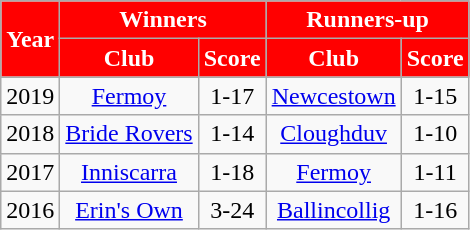<table class="wikitable sortable" style="text-align:center">
<tr>
<th rowspan="2" style="background:red;color:white" scope="col">Year</th>
<th colspan="2" style="background:red;color:white" scope="col">Winners</th>
<th colspan="2" style="background:red;color:white" class="unsortable" scope="col">Runners-up</th>
</tr>
<tr>
<th style="background:red;color:white" scope="col">Club</th>
<th style="background:red;color:white" scope="col">Score</th>
<th style="background:red;color:white" class="unsortable" scope="col">Club</th>
<th style="background:red;color:white" class="unsortable" scope="col">Score</th>
</tr>
<tr>
<td>2019</td>
<td><a href='#'>Fermoy</a></td>
<td>1-17</td>
<td><a href='#'>Newcestown</a></td>
<td>1-15</td>
</tr>
<tr>
<td>2018</td>
<td><a href='#'>Bride Rovers</a></td>
<td>1-14</td>
<td><a href='#'>Cloughduv</a></td>
<td>1-10</td>
</tr>
<tr>
<td>2017</td>
<td><a href='#'>Inniscarra</a></td>
<td>1-18</td>
<td><a href='#'>Fermoy</a></td>
<td>1-11</td>
</tr>
<tr>
<td>2016</td>
<td><a href='#'>Erin's Own</a></td>
<td>3-24</td>
<td><a href='#'>Ballincollig</a></td>
<td>1-16</td>
</tr>
</table>
